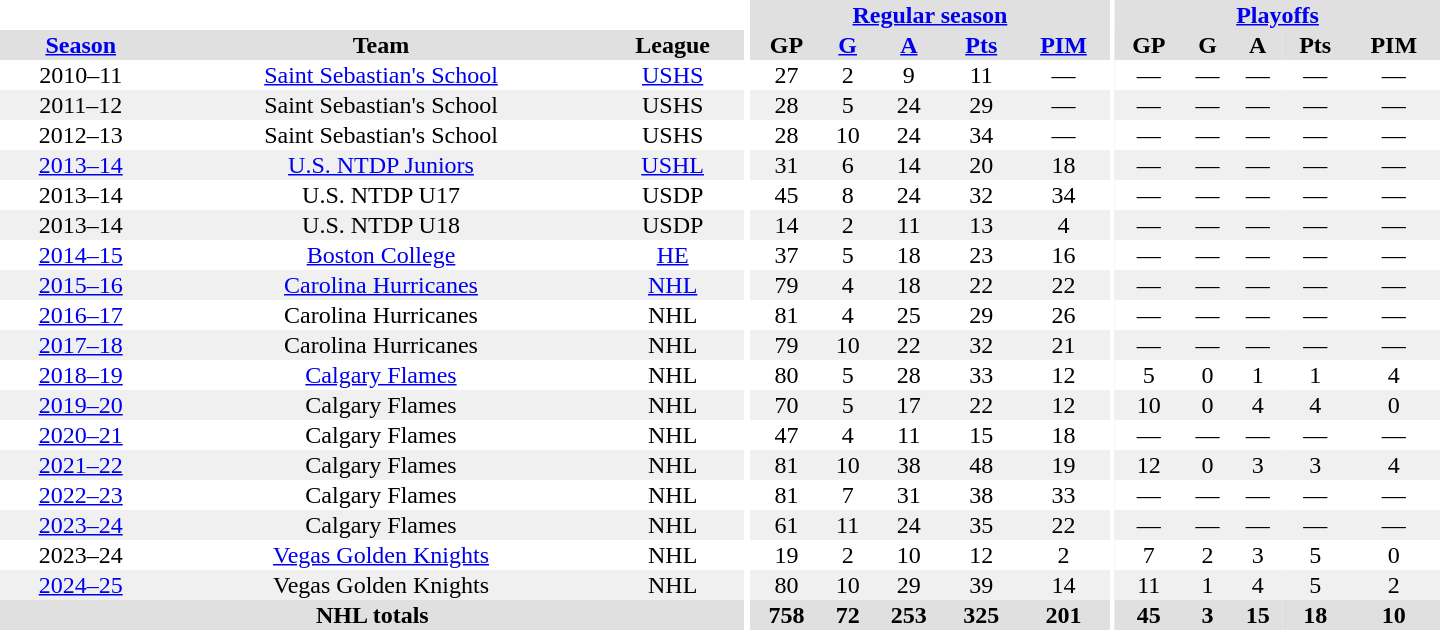<table border="0" cellpadding="1" cellspacing="0" style="text-align:center; width:60em">
<tr bgcolor="#e0e0e0">
<th colspan="3" bgcolor="#ffffff"></th>
<th rowspan="102" bgcolor="#ffffff"></th>
<th colspan="5"><a href='#'>Regular season</a></th>
<th rowspan="102" bgcolor="#ffffff"></th>
<th colspan="5"><a href='#'>Playoffs</a></th>
</tr>
<tr bgcolor="#e0e0e0">
<th><a href='#'>Season</a></th>
<th>Team</th>
<th>League</th>
<th>GP</th>
<th><a href='#'>G</a></th>
<th><a href='#'>A</a></th>
<th><a href='#'>Pts</a></th>
<th><a href='#'>PIM</a></th>
<th>GP</th>
<th>G</th>
<th>A</th>
<th>Pts</th>
<th>PIM</th>
</tr>
<tr>
<td>2010–11</td>
<td><a href='#'>Saint Sebastian's School</a></td>
<td><a href='#'>USHS</a></td>
<td>27</td>
<td>2</td>
<td>9</td>
<td>11</td>
<td>—</td>
<td>—</td>
<td>—</td>
<td>—</td>
<td>—</td>
<td>—</td>
</tr>
<tr bgcolor="#f0f0f0">
<td>2011–12</td>
<td>Saint Sebastian's School</td>
<td>USHS</td>
<td>28</td>
<td>5</td>
<td>24</td>
<td>29</td>
<td>—</td>
<td>—</td>
<td>—</td>
<td>—</td>
<td>—</td>
<td>—</td>
</tr>
<tr>
<td>2012–13</td>
<td>Saint Sebastian's School</td>
<td>USHS</td>
<td>28</td>
<td>10</td>
<td>24</td>
<td>34</td>
<td>—</td>
<td>—</td>
<td>—</td>
<td>—</td>
<td>—</td>
<td>—</td>
</tr>
<tr bgcolor="#f0f0f0">
<td><a href='#'>2013–14</a></td>
<td><a href='#'>U.S. NTDP Juniors</a></td>
<td><a href='#'>USHL</a></td>
<td>31</td>
<td>6</td>
<td>14</td>
<td>20</td>
<td>18</td>
<td>—</td>
<td>—</td>
<td>—</td>
<td>—</td>
<td>—</td>
</tr>
<tr>
<td>2013–14</td>
<td>U.S. NTDP U17</td>
<td>USDP</td>
<td>45</td>
<td>8</td>
<td>24</td>
<td>32</td>
<td>34</td>
<td>—</td>
<td>—</td>
<td>—</td>
<td>—</td>
<td>—</td>
</tr>
<tr bgcolor="#f0f0f0">
<td>2013–14</td>
<td>U.S. NTDP U18</td>
<td>USDP</td>
<td>14</td>
<td>2</td>
<td>11</td>
<td>13</td>
<td>4</td>
<td>—</td>
<td>—</td>
<td>—</td>
<td>—</td>
<td>—</td>
</tr>
<tr>
<td><a href='#'>2014–15</a></td>
<td><a href='#'>Boston College</a></td>
<td><a href='#'>HE</a></td>
<td>37</td>
<td>5</td>
<td>18</td>
<td>23</td>
<td>16</td>
<td>—</td>
<td>—</td>
<td>—</td>
<td>—</td>
<td>—</td>
</tr>
<tr bgcolor="#f0f0f0">
<td><a href='#'>2015–16</a></td>
<td><a href='#'>Carolina Hurricanes</a></td>
<td><a href='#'>NHL</a></td>
<td>79</td>
<td>4</td>
<td>18</td>
<td>22</td>
<td>22</td>
<td>—</td>
<td>—</td>
<td>—</td>
<td>—</td>
<td>—</td>
</tr>
<tr>
<td><a href='#'>2016–17</a></td>
<td>Carolina Hurricanes</td>
<td>NHL</td>
<td>81</td>
<td>4</td>
<td>25</td>
<td>29</td>
<td>26</td>
<td>—</td>
<td>—</td>
<td>—</td>
<td>—</td>
<td>—</td>
</tr>
<tr bgcolor="#f0f0f0">
<td><a href='#'>2017–18</a></td>
<td>Carolina Hurricanes</td>
<td>NHL</td>
<td>79</td>
<td>10</td>
<td>22</td>
<td>32</td>
<td>21</td>
<td>—</td>
<td>—</td>
<td>—</td>
<td>—</td>
<td>—</td>
</tr>
<tr>
<td><a href='#'>2018–19</a></td>
<td><a href='#'>Calgary Flames</a></td>
<td>NHL</td>
<td>80</td>
<td>5</td>
<td>28</td>
<td>33</td>
<td>12</td>
<td>5</td>
<td>0</td>
<td>1</td>
<td>1</td>
<td>4</td>
</tr>
<tr bgcolor="#f0f0f0">
<td><a href='#'>2019–20</a></td>
<td>Calgary Flames</td>
<td>NHL</td>
<td>70</td>
<td>5</td>
<td>17</td>
<td>22</td>
<td>12</td>
<td>10</td>
<td>0</td>
<td>4</td>
<td>4</td>
<td>0</td>
</tr>
<tr>
<td><a href='#'>2020–21</a></td>
<td>Calgary Flames</td>
<td>NHL</td>
<td>47</td>
<td>4</td>
<td>11</td>
<td>15</td>
<td>18</td>
<td>—</td>
<td>—</td>
<td>—</td>
<td>—</td>
<td>—</td>
</tr>
<tr bgcolor="#f0f0f0">
<td><a href='#'>2021–22</a></td>
<td>Calgary Flames</td>
<td>NHL</td>
<td>81</td>
<td>10</td>
<td>38</td>
<td>48</td>
<td>19</td>
<td>12</td>
<td>0</td>
<td>3</td>
<td>3</td>
<td>4</td>
</tr>
<tr>
<td><a href='#'>2022–23</a></td>
<td>Calgary Flames</td>
<td>NHL</td>
<td>81</td>
<td>7</td>
<td>31</td>
<td>38</td>
<td>33</td>
<td>—</td>
<td>—</td>
<td>—</td>
<td>—</td>
<td>—</td>
</tr>
<tr bgcolor="#f0f0f0">
<td><a href='#'>2023–24</a></td>
<td>Calgary Flames</td>
<td>NHL</td>
<td>61</td>
<td>11</td>
<td>24</td>
<td>35</td>
<td>22</td>
<td>—</td>
<td>—</td>
<td>—</td>
<td>—</td>
<td>—</td>
</tr>
<tr>
<td>2023–24</td>
<td><a href='#'>Vegas Golden Knights</a></td>
<td>NHL</td>
<td>19</td>
<td>2</td>
<td>10</td>
<td>12</td>
<td>2</td>
<td>7</td>
<td>2</td>
<td>3</td>
<td>5</td>
<td>0</td>
</tr>
<tr bgcolor="#f0f0f0">
<td><a href='#'>2024–25</a></td>
<td>Vegas Golden Knights</td>
<td>NHL</td>
<td>80</td>
<td>10</td>
<td>29</td>
<td>39</td>
<td>14</td>
<td>11</td>
<td>1</td>
<td>4</td>
<td>5</td>
<td>2</td>
</tr>
<tr bgcolor="#e0e0e0">
<th colspan="3">NHL totals</th>
<th>758</th>
<th>72</th>
<th>253</th>
<th>325</th>
<th>201</th>
<th>45</th>
<th>3</th>
<th>15</th>
<th>18</th>
<th>10</th>
</tr>
</table>
